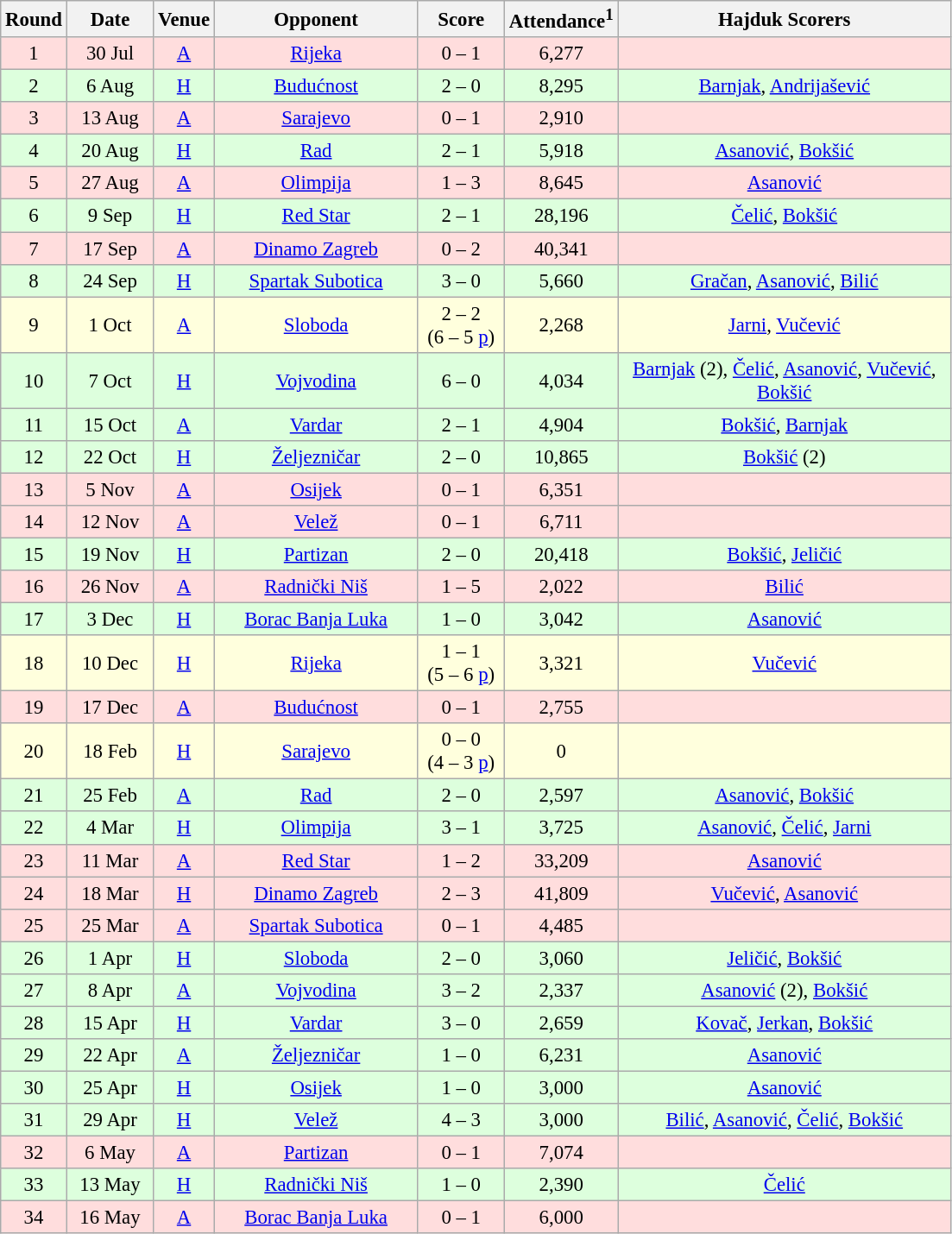<table class="wikitable sortable" style="text-align: center; font-size:95%;">
<tr>
<th width="30">Round</th>
<th width="60">Date</th>
<th width="20">Venue</th>
<th width="150">Opponent</th>
<th width="60">Score</th>
<th width="60">Attendance<sup>1</sup></th>
<th width="250">Hajduk Scorers</th>
</tr>
<tr bgcolor="#ffdddd">
<td>1</td>
<td>30 Jul</td>
<td><a href='#'>A</a></td>
<td><a href='#'>Rijeka</a></td>
<td>0 – 1</td>
<td>6,277</td>
<td></td>
</tr>
<tr bgcolor="#ddffdd">
<td>2</td>
<td>6 Aug</td>
<td><a href='#'>H</a></td>
<td><a href='#'>Budućnost</a></td>
<td>2 – 0</td>
<td>8,295</td>
<td><a href='#'>Barnjak</a>, <a href='#'>Andrijašević</a></td>
</tr>
<tr bgcolor="#ffdddd">
<td>3</td>
<td>13 Aug</td>
<td><a href='#'>A</a></td>
<td><a href='#'>Sarajevo</a></td>
<td>0 – 1</td>
<td>2,910</td>
<td></td>
</tr>
<tr bgcolor="#ddffdd">
<td>4</td>
<td>20 Aug</td>
<td><a href='#'>H</a></td>
<td><a href='#'>Rad</a></td>
<td>2 – 1</td>
<td>5,918</td>
<td><a href='#'>Asanović</a>, <a href='#'>Bokšić</a></td>
</tr>
<tr bgcolor="#ffdddd">
<td>5</td>
<td>27 Aug</td>
<td><a href='#'>A</a></td>
<td><a href='#'>Olimpija</a></td>
<td>1 – 3</td>
<td>8,645</td>
<td><a href='#'>Asanović</a></td>
</tr>
<tr bgcolor="#ddffdd">
<td>6</td>
<td>9 Sep</td>
<td><a href='#'>H</a></td>
<td><a href='#'>Red Star</a></td>
<td>2 – 1</td>
<td>28,196</td>
<td><a href='#'>Čelić</a>, <a href='#'>Bokšić</a></td>
</tr>
<tr bgcolor="#ffdddd">
<td>7</td>
<td>17 Sep</td>
<td><a href='#'>A</a></td>
<td><a href='#'>Dinamo Zagreb</a></td>
<td>0 – 2</td>
<td>40,341</td>
<td></td>
</tr>
<tr bgcolor="#ddffdd">
<td>8</td>
<td>24 Sep</td>
<td><a href='#'>H</a></td>
<td><a href='#'>Spartak Subotica</a></td>
<td>3 – 0</td>
<td>5,660</td>
<td><a href='#'>Gračan</a>, <a href='#'>Asanović</a>, <a href='#'>Bilić</a></td>
</tr>
<tr bgcolor="#ffffdd">
<td>9</td>
<td>1 Oct</td>
<td><a href='#'>A</a></td>
<td><a href='#'>Sloboda</a></td>
<td>2 – 2<br>(6 – 5 <a href='#'>p</a>)</td>
<td>2,268</td>
<td><a href='#'>Jarni</a>, <a href='#'>Vučević</a></td>
</tr>
<tr bgcolor="#ddffdd">
<td>10</td>
<td>7 Oct</td>
<td><a href='#'>H</a></td>
<td><a href='#'>Vojvodina</a></td>
<td>6 – 0</td>
<td>4,034</td>
<td><a href='#'>Barnjak</a> (2), <a href='#'>Čelić</a>, <a href='#'>Asanović</a>, <a href='#'>Vučević</a>, <a href='#'>Bokšić</a></td>
</tr>
<tr bgcolor="#ddffdd">
<td>11</td>
<td>15 Oct</td>
<td><a href='#'>A</a></td>
<td><a href='#'>Vardar</a></td>
<td>2 – 1</td>
<td>4,904</td>
<td><a href='#'>Bokšić</a>, <a href='#'>Barnjak</a></td>
</tr>
<tr bgcolor="#ddffdd">
<td>12</td>
<td>22 Oct</td>
<td><a href='#'>H</a></td>
<td><a href='#'>Željezničar</a></td>
<td>2 – 0</td>
<td>10,865</td>
<td><a href='#'>Bokšić</a> (2)</td>
</tr>
<tr bgcolor="#ffdddd">
<td>13</td>
<td>5 Nov</td>
<td><a href='#'>A</a></td>
<td><a href='#'>Osijek</a></td>
<td>0 – 1</td>
<td>6,351</td>
<td></td>
</tr>
<tr bgcolor="#ffdddd">
<td>14</td>
<td>12 Nov</td>
<td><a href='#'>A</a></td>
<td><a href='#'>Velež</a></td>
<td>0 – 1</td>
<td>6,711</td>
<td></td>
</tr>
<tr bgcolor="#ddffdd">
<td>15</td>
<td>19 Nov</td>
<td><a href='#'>H</a></td>
<td><a href='#'>Partizan</a></td>
<td>2 – 0</td>
<td>20,418</td>
<td><a href='#'>Bokšić</a>, <a href='#'>Jeličić</a></td>
</tr>
<tr bgcolor="#ffdddd">
<td>16</td>
<td>26 Nov</td>
<td><a href='#'>A</a></td>
<td><a href='#'>Radnički Niš</a></td>
<td>1 – 5</td>
<td>2,022</td>
<td><a href='#'>Bilić</a></td>
</tr>
<tr bgcolor="#ddffdd">
<td>17</td>
<td>3 Dec</td>
<td><a href='#'>H</a></td>
<td><a href='#'>Borac Banja Luka</a></td>
<td>1 – 0</td>
<td>3,042</td>
<td><a href='#'>Asanović</a></td>
</tr>
<tr bgcolor="#ffffdd">
<td>18</td>
<td>10 Dec</td>
<td><a href='#'>H</a></td>
<td><a href='#'>Rijeka</a></td>
<td>1 – 1<br>(5 – 6 <a href='#'>p</a>)</td>
<td>3,321</td>
<td><a href='#'>Vučević</a></td>
</tr>
<tr bgcolor="#ffdddd">
<td>19</td>
<td>17 Dec</td>
<td><a href='#'>A</a></td>
<td><a href='#'>Budućnost</a></td>
<td>0 – 1</td>
<td>2,755</td>
<td></td>
</tr>
<tr bgcolor="#ffffdd">
<td>20</td>
<td>18 Feb</td>
<td><a href='#'>H</a></td>
<td><a href='#'>Sarajevo</a></td>
<td>0 – 0<br>(4 – 3 <a href='#'>p</a>)</td>
<td>0</td>
<td></td>
</tr>
<tr bgcolor="#ddffdd">
<td>21</td>
<td>25 Feb</td>
<td><a href='#'>A</a></td>
<td><a href='#'>Rad</a></td>
<td>2 – 0</td>
<td>2,597</td>
<td><a href='#'>Asanović</a>, <a href='#'>Bokšić</a></td>
</tr>
<tr bgcolor="#ddffdd">
<td>22</td>
<td>4 Mar</td>
<td><a href='#'>H</a></td>
<td><a href='#'>Olimpija</a></td>
<td>3 – 1</td>
<td>3,725</td>
<td><a href='#'>Asanović</a>, <a href='#'>Čelić</a>, <a href='#'>Jarni</a></td>
</tr>
<tr bgcolor="#ffdddd">
<td>23</td>
<td>11 Mar</td>
<td><a href='#'>A</a></td>
<td><a href='#'>Red Star</a></td>
<td>1 – 2</td>
<td>33,209</td>
<td><a href='#'>Asanović</a></td>
</tr>
<tr bgcolor="#ffdddd">
<td>24</td>
<td>18 Mar</td>
<td><a href='#'>H</a></td>
<td><a href='#'>Dinamo Zagreb</a></td>
<td>2 – 3</td>
<td>41,809</td>
<td><a href='#'>Vučević</a>, <a href='#'>Asanović</a></td>
</tr>
<tr bgcolor="#ffdddd">
<td>25</td>
<td>25 Mar</td>
<td><a href='#'>A</a></td>
<td><a href='#'>Spartak Subotica</a></td>
<td>0 – 1</td>
<td>4,485</td>
<td></td>
</tr>
<tr bgcolor="#ddffdd">
<td>26</td>
<td>1 Apr</td>
<td><a href='#'>H</a></td>
<td><a href='#'>Sloboda</a></td>
<td>2 – 0</td>
<td>3,060</td>
<td><a href='#'>Jeličić</a>, <a href='#'>Bokšić</a></td>
</tr>
<tr bgcolor="#ddffdd">
<td>27</td>
<td>8 Apr</td>
<td><a href='#'>A</a></td>
<td><a href='#'>Vojvodina</a></td>
<td>3 – 2</td>
<td>2,337</td>
<td><a href='#'>Asanović</a> (2), <a href='#'>Bokšić</a></td>
</tr>
<tr bgcolor="#ddffdd">
<td>28</td>
<td>15 Apr</td>
<td><a href='#'>H</a></td>
<td><a href='#'>Vardar</a></td>
<td>3 – 0</td>
<td>2,659</td>
<td><a href='#'>Kovač</a>, <a href='#'>Jerkan</a>, <a href='#'>Bokšić</a></td>
</tr>
<tr bgcolor="#ddffdd">
<td>29</td>
<td>22 Apr</td>
<td><a href='#'>A</a></td>
<td><a href='#'>Željezničar</a></td>
<td>1 – 0</td>
<td>6,231</td>
<td><a href='#'>Asanović</a></td>
</tr>
<tr bgcolor="#ddffdd">
<td>30</td>
<td>25 Apr</td>
<td><a href='#'>H</a></td>
<td><a href='#'>Osijek</a></td>
<td>1 – 0</td>
<td>3,000</td>
<td><a href='#'>Asanović</a></td>
</tr>
<tr bgcolor="#ddffdd">
<td>31</td>
<td>29 Apr</td>
<td><a href='#'>H</a></td>
<td><a href='#'>Velež</a></td>
<td>4 – 3</td>
<td>3,000</td>
<td><a href='#'>Bilić</a>, <a href='#'>Asanović</a>, <a href='#'>Čelić</a>, <a href='#'>Bokšić</a></td>
</tr>
<tr bgcolor="#ffdddd">
<td>32</td>
<td>6 May</td>
<td><a href='#'>A</a></td>
<td><a href='#'>Partizan</a></td>
<td>0 – 1</td>
<td>7,074</td>
<td></td>
</tr>
<tr bgcolor="#ddffdd">
<td>33</td>
<td>13 May</td>
<td><a href='#'>H</a></td>
<td><a href='#'>Radnički Niš</a></td>
<td>1 – 0</td>
<td>2,390</td>
<td><a href='#'>Čelić</a></td>
</tr>
<tr bgcolor="#ffdddd">
<td>34</td>
<td>16 May</td>
<td><a href='#'>A</a></td>
<td><a href='#'>Borac Banja Luka</a></td>
<td>0 – 1</td>
<td>6,000</td>
<td></td>
</tr>
</table>
